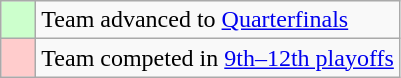<table class="wikitable">
<tr>
<td style="background: #ccffcc;">    </td>
<td>Team advanced to <a href='#'>Quarterfinals</a></td>
</tr>
<tr>
<td style="background: #ffcccc;">    </td>
<td>Team competed in <a href='#'>9th–12th playoffs</a></td>
</tr>
</table>
